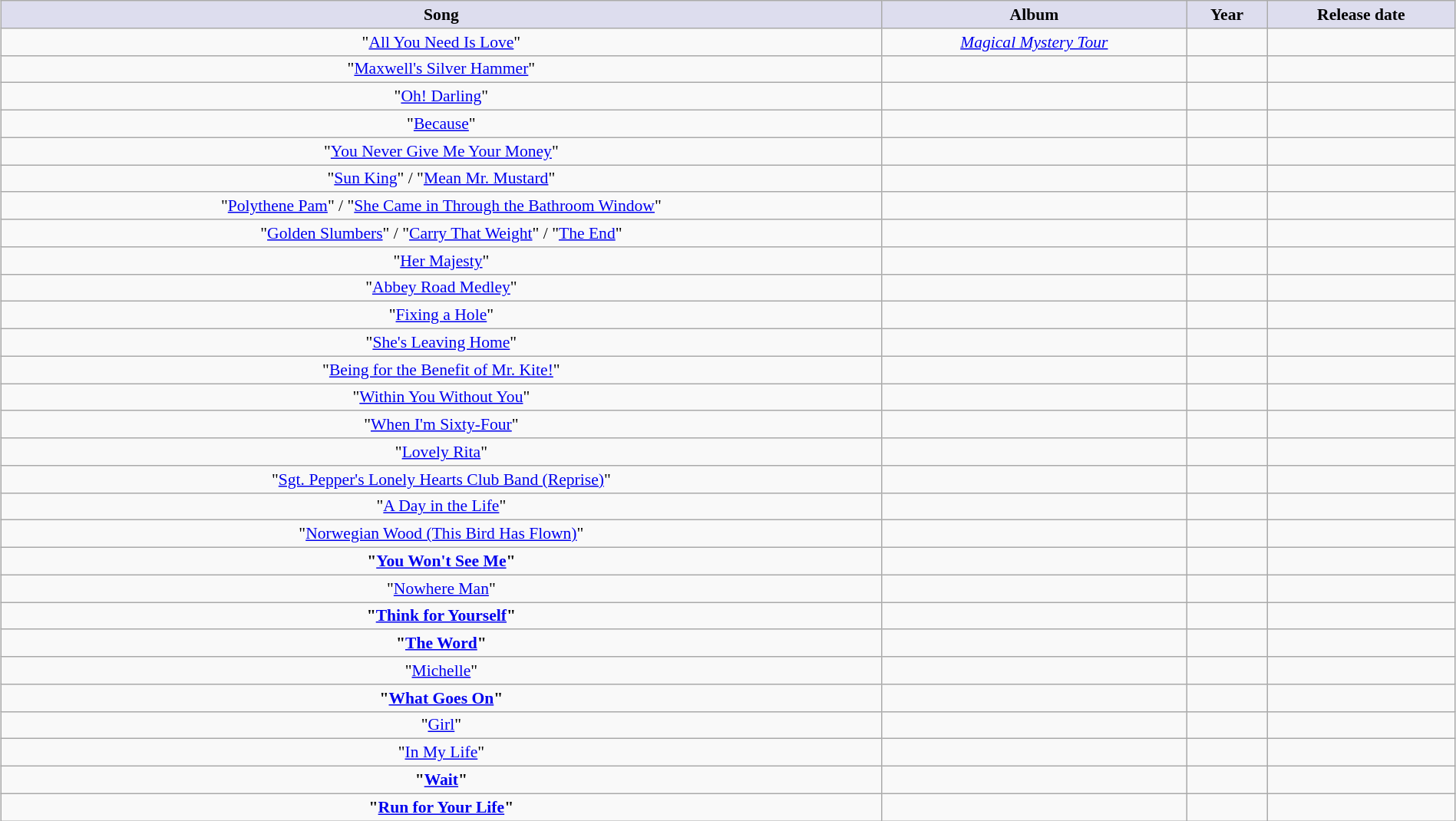<table class="wikitable sortable" style="font-size:90%; margin:5px; text-align:center; width:100%;">
<tr>
<th style="background:#dde;">Song</th>
<th style="background:#dde;">Album</th>
<th style="background:#dde;">Year</th>
<th style="background:#dde;">Release date</th>
</tr>
<tr>
<td>"<a href='#'>All You Need Is Love</a>"</td>
<td><em><a href='#'>Magical Mystery Tour</a></em></td>
<td></td>
<td></td>
</tr>
<tr>
<td>"<a href='#'>Maxwell's Silver Hammer</a>"</td>
<td><em></em></td>
<td></td>
<td></td>
</tr>
<tr>
<td>"<a href='#'>Oh! Darling</a>"</td>
<td><em></em></td>
<td></td>
<td></td>
</tr>
<tr>
<td>"<a href='#'>Because</a>"</td>
<td><em></em></td>
<td></td>
<td></td>
</tr>
<tr>
<td>"<a href='#'>You Never Give Me Your Money</a>"</td>
<td><em></em></td>
<td></td>
<td></td>
</tr>
<tr>
<td>"<a href='#'>Sun King</a>" / "<a href='#'>Mean Mr. Mustard</a>"</td>
<td><em></em></td>
<td></td>
<td></td>
</tr>
<tr>
<td>"<a href='#'>Polythene Pam</a>" / "<a href='#'>She Came in Through the Bathroom Window</a>"</td>
<td><em></em></td>
<td></td>
<td></td>
</tr>
<tr>
<td>"<a href='#'>Golden Slumbers</a>" / "<a href='#'>Carry That Weight</a>" / "<a href='#'>The End</a>"</td>
<td><em></em></td>
<td></td>
<td></td>
</tr>
<tr>
<td>"<a href='#'>Her Majesty</a>"</td>
<td><em></em></td>
<td></td>
<td></td>
</tr>
<tr>
<td>"<a href='#'>Abbey Road Medley</a>"</td>
<td><em></em></td>
<td></td>
<td></td>
</tr>
<tr>
<td>"<a href='#'>Fixing a Hole</a>"</td>
<td><em></em></td>
<td></td>
<td></td>
</tr>
<tr>
<td>"<a href='#'>She's Leaving Home</a>"</td>
<td><em></em></td>
<td></td>
<td></td>
</tr>
<tr>
<td>"<a href='#'>Being for the Benefit of Mr. Kite!</a>"</td>
<td><em></em></td>
<td></td>
<td></td>
</tr>
<tr>
<td>"<a href='#'>Within You Without You</a>"</td>
<td><em></em></td>
<td></td>
<td></td>
</tr>
<tr>
<td>"<a href='#'>When I'm Sixty-Four</a>"</td>
<td><em></em></td>
<td></td>
<td></td>
</tr>
<tr>
<td>"<a href='#'>Lovely Rita</a>"</td>
<td><em></em></td>
<td></td>
<td></td>
</tr>
<tr>
<td>"<a href='#'>Sgt. Pepper's Lonely Hearts Club Band (Reprise)</a>"</td>
<td><em></em></td>
<td></td>
<td></td>
</tr>
<tr>
<td>"<a href='#'>A Day in the Life</a>"</td>
<td><em></em></td>
<td></td>
<td></td>
</tr>
<tr>
<td>"<a href='#'>Norwegian Wood (This Bird Has Flown)</a>"</td>
<td><em></em></td>
<td></td>
<td></td>
</tr>
<tr>
<td><strong>"<a href='#'>You Won't See Me</a>"</strong></td>
<td><em></em></td>
<td></td>
<td></td>
</tr>
<tr>
<td>"<a href='#'>Nowhere Man</a>"</td>
<td><em></em></td>
<td></td>
<td></td>
</tr>
<tr>
<td><strong>"<a href='#'>Think for Yourself</a>"</strong></td>
<td><em></em></td>
<td></td>
<td></td>
</tr>
<tr>
<td><strong>"<a href='#'>The Word</a>"</strong></td>
<td><em></em></td>
<td></td>
<td></td>
</tr>
<tr>
<td>"<a href='#'>Michelle</a>"</td>
<td><em></em></td>
<td></td>
<td></td>
</tr>
<tr>
<td><strong>"<a href='#'>What Goes On</a>"</strong></td>
<td><em></em></td>
<td></td>
<td></td>
</tr>
<tr>
<td>"<a href='#'>Girl</a>"</td>
<td><em></em></td>
<td></td>
<td></td>
</tr>
<tr>
<td>"<a href='#'>In My Life</a>"</td>
<td><em></em></td>
<td></td>
<td></td>
</tr>
<tr>
<td><strong>"<a href='#'>Wait</a>"</strong></td>
<td><em></em></td>
<td></td>
<td></td>
</tr>
<tr>
<td><strong>"<a href='#'>Run for Your Life</a>"</strong></td>
<td><em></em></td>
<td></td>
<td></td>
</tr>
</table>
